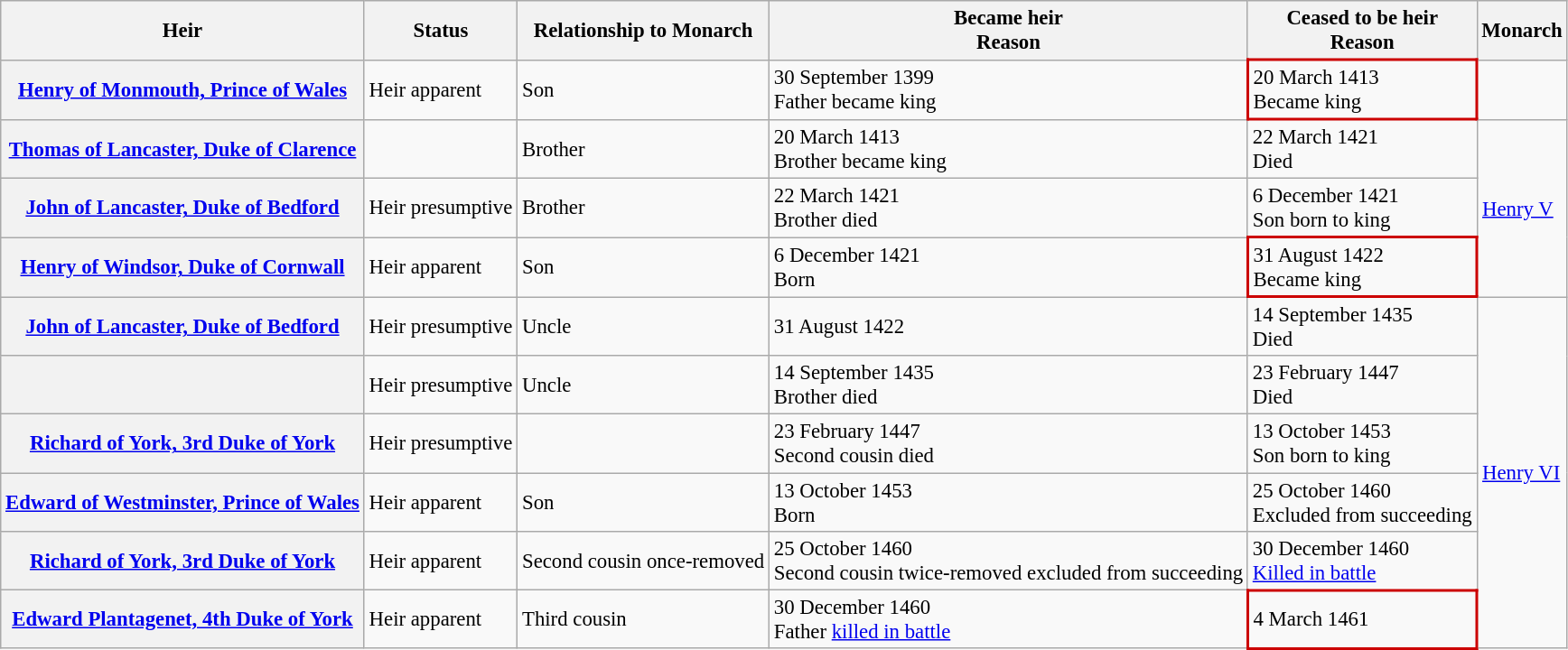<table class="wikitable" style="font-size:95%">
<tr>
<th>Heir</th>
<th>Status</th>
<th>Relationship to Monarch</th>
<th>Became heir<br>Reason</th>
<th>Ceased to be heir<br>Reason</th>
<th>Monarch</th>
</tr>
<tr>
<th><a href='#'>Henry of Monmouth, Prince of Wales</a></th>
<td>Heir apparent</td>
<td>Son</td>
<td>30 September 1399<br>Father became king</td>
<td style="border-width:2px; border-color:#CC0000">20 March 1413<br>Became king</td>
<td></td>
</tr>
<tr>
<th><a href='#'>Thomas of Lancaster, Duke of Clarence</a></th>
<td></td>
<td>Brother</td>
<td>20 March 1413<br>Brother became king</td>
<td>22 March 1421<br>Died</td>
<td rowspan=3><a href='#'>Henry V</a></td>
</tr>
<tr>
<th><a href='#'>John of Lancaster, Duke of Bedford</a></th>
<td>Heir presumptive</td>
<td>Brother</td>
<td>22 March 1421<br>Brother died</td>
<td>6 December 1421<br>Son born to king</td>
</tr>
<tr>
<th><a href='#'>Henry of Windsor, Duke of Cornwall</a></th>
<td>Heir apparent</td>
<td>Son</td>
<td>6 December 1421<br>Born</td>
<td style="border-width:2px; border-color:#CC0000">31 August 1422<br>Became king</td>
</tr>
<tr>
<th><a href='#'>John of Lancaster, Duke of Bedford</a></th>
<td>Heir presumptive</td>
<td>Uncle</td>
<td>31 August 1422<br></td>
<td>14 September 1435<br>Died</td>
<td rowspan=6><a href='#'>Henry VI</a></td>
</tr>
<tr>
<th></th>
<td>Heir presumptive</td>
<td>Uncle</td>
<td>14 September 1435<br>Brother died</td>
<td>23 February 1447<br>Died</td>
</tr>
<tr>
<th><a href='#'>Richard of York, 3rd Duke of York</a></th>
<td>Heir presumptive</td>
<td></td>
<td>23 February 1447<br>Second cousin died</td>
<td>13 October 1453<br>Son born to king</td>
</tr>
<tr>
<th><a href='#'>Edward of Westminster, Prince of Wales</a></th>
<td>Heir apparent</td>
<td>Son</td>
<td>13 October 1453<br>Born</td>
<td>25 October 1460<br>Excluded from succeeding</td>
</tr>
<tr>
<th><a href='#'>Richard of York, 3rd Duke of York</a></th>
<td>Heir apparent</td>
<td>Second cousin once-removed</td>
<td>25 October 1460<br>Second cousin twice-removed excluded from succeeding</td>
<td>30 December 1460<br><a href='#'>Killed in battle</a></td>
</tr>
<tr>
<th><a href='#'>Edward Plantagenet, 4th Duke of York</a></th>
<td>Heir apparent</td>
<td>Third cousin</td>
<td>30 December 1460<br>Father <a href='#'>killed in battle</a></td>
<td style="border-width:2px; border-color:#CC0000">4 March 1461<br></td>
</tr>
</table>
